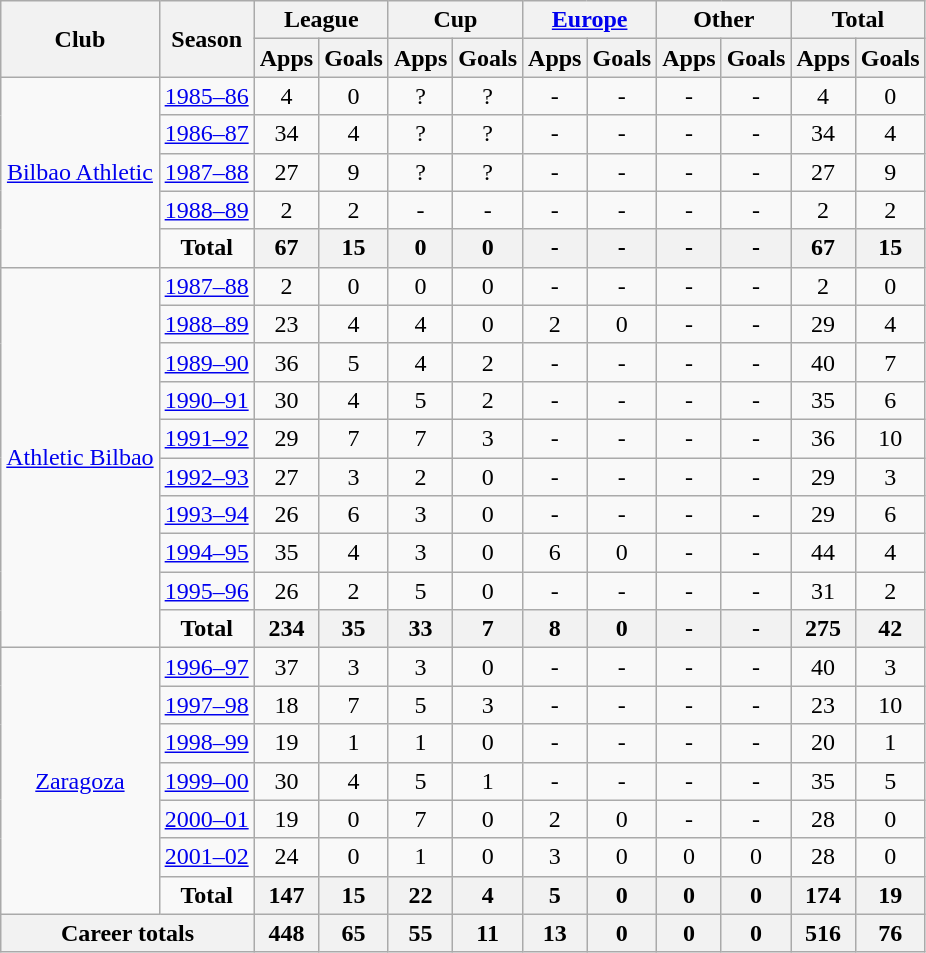<table class="wikitable" style="text-align: center;">
<tr>
<th rowspan="2">Club</th>
<th rowspan="2">Season</th>
<th colspan="2">League</th>
<th colspan="2">Cup</th>
<th colspan="2"><a href='#'>Europe</a></th>
<th colspan="2">Other</th>
<th colspan="2">Total</th>
</tr>
<tr>
<th>Apps</th>
<th>Goals</th>
<th>Apps</th>
<th>Goals</th>
<th>Apps</th>
<th>Goals</th>
<th>Apps</th>
<th>Goals</th>
<th>Apps</th>
<th>Goals</th>
</tr>
<tr>
<td rowspan="5" align=center valign=center><a href='#'>Bilbao Athletic</a></td>
<td !colspan="2"><a href='#'>1985–86</a></td>
<td>4</td>
<td>0</td>
<td>?</td>
<td>?</td>
<td>-</td>
<td>-</td>
<td>-</td>
<td>-</td>
<td>4</td>
<td>0</td>
</tr>
<tr>
<td !colspan="2"><a href='#'>1986–87</a></td>
<td>34</td>
<td>4</td>
<td>?</td>
<td>?</td>
<td>-</td>
<td>-</td>
<td>-</td>
<td>-</td>
<td>34</td>
<td>4</td>
</tr>
<tr>
<td !colspan="2"><a href='#'>1987–88</a></td>
<td>27</td>
<td>9</td>
<td>?</td>
<td>?</td>
<td>-</td>
<td>-</td>
<td>-</td>
<td>-</td>
<td>27</td>
<td>9</td>
</tr>
<tr>
<td !colspan="2"><a href='#'>1988–89</a></td>
<td>2</td>
<td>2</td>
<td>-</td>
<td>-</td>
<td>-</td>
<td>-</td>
<td>-</td>
<td>-</td>
<td>2</td>
<td>2</td>
</tr>
<tr>
<td !colspan="2"><strong>Total</strong></td>
<th>67</th>
<th>15</th>
<th>0</th>
<th>0</th>
<th>-</th>
<th>-</th>
<th>-</th>
<th>-</th>
<th>67</th>
<th>15</th>
</tr>
<tr>
<td rowspan="10" align=center valign=center><a href='#'>Athletic Bilbao</a></td>
<td !colspan="2"><a href='#'>1987–88</a></td>
<td>2</td>
<td>0</td>
<td>0</td>
<td>0</td>
<td>-</td>
<td>-</td>
<td>-</td>
<td>-</td>
<td>2</td>
<td>0</td>
</tr>
<tr>
<td !colspan="2"><a href='#'>1988–89</a></td>
<td>23</td>
<td>4</td>
<td>4</td>
<td>0</td>
<td>2</td>
<td>0</td>
<td>-</td>
<td>-</td>
<td>29</td>
<td>4</td>
</tr>
<tr>
<td !colspan="2"><a href='#'>1989–90</a></td>
<td>36</td>
<td>5</td>
<td>4</td>
<td>2</td>
<td>-</td>
<td>-</td>
<td>-</td>
<td>-</td>
<td>40</td>
<td>7</td>
</tr>
<tr>
<td !colspan="2"><a href='#'>1990–91</a></td>
<td>30</td>
<td>4</td>
<td>5</td>
<td>2</td>
<td>-</td>
<td>-</td>
<td>-</td>
<td>-</td>
<td>35</td>
<td>6</td>
</tr>
<tr>
<td !colspan="2"><a href='#'>1991–92</a></td>
<td>29</td>
<td>7</td>
<td>7</td>
<td>3</td>
<td>-</td>
<td>-</td>
<td>-</td>
<td>-</td>
<td>36</td>
<td>10</td>
</tr>
<tr>
<td !colspan="2"><a href='#'>1992–93</a></td>
<td>27</td>
<td>3</td>
<td>2</td>
<td>0</td>
<td>-</td>
<td>-</td>
<td>-</td>
<td>-</td>
<td>29</td>
<td>3</td>
</tr>
<tr>
<td !colspan="2"><a href='#'>1993–94</a></td>
<td>26</td>
<td>6</td>
<td>3</td>
<td>0</td>
<td>-</td>
<td>-</td>
<td>-</td>
<td>-</td>
<td>29</td>
<td>6</td>
</tr>
<tr>
<td !colspan="2"><a href='#'>1994–95</a></td>
<td>35</td>
<td>4</td>
<td>3</td>
<td>0</td>
<td>6</td>
<td>0</td>
<td>-</td>
<td>-</td>
<td>44</td>
<td>4</td>
</tr>
<tr>
<td !colspan="2"><a href='#'>1995–96</a></td>
<td>26</td>
<td>2</td>
<td>5</td>
<td>0</td>
<td>-</td>
<td>-</td>
<td>-</td>
<td>-</td>
<td>31</td>
<td>2</td>
</tr>
<tr>
<td !colspan="2"><strong>Total</strong></td>
<th>234</th>
<th>35</th>
<th>33</th>
<th>7</th>
<th>8</th>
<th>0</th>
<th>-</th>
<th>-</th>
<th>275</th>
<th>42</th>
</tr>
<tr>
<td rowspan="7" align=center valign=center><a href='#'>Zaragoza</a></td>
<td !colspan="2"><a href='#'>1996–97</a></td>
<td>37</td>
<td>3</td>
<td>3</td>
<td>0</td>
<td>-</td>
<td>-</td>
<td>-</td>
<td>-</td>
<td>40</td>
<td>3</td>
</tr>
<tr>
<td !colspan="2"><a href='#'>1997–98</a></td>
<td>18</td>
<td>7</td>
<td>5</td>
<td>3</td>
<td>-</td>
<td>-</td>
<td>-</td>
<td>-</td>
<td>23</td>
<td>10</td>
</tr>
<tr>
<td !colspan="2"><a href='#'>1998–99</a></td>
<td>19</td>
<td>1</td>
<td>1</td>
<td>0</td>
<td>-</td>
<td>-</td>
<td>-</td>
<td>-</td>
<td>20</td>
<td>1</td>
</tr>
<tr>
<td !colspan="2"><a href='#'>1999–00</a></td>
<td>30</td>
<td>4</td>
<td>5</td>
<td>1</td>
<td>-</td>
<td>-</td>
<td>-</td>
<td>-</td>
<td>35</td>
<td>5</td>
</tr>
<tr>
<td !colspan="2"><a href='#'>2000–01</a></td>
<td>19</td>
<td>0</td>
<td>7</td>
<td>0</td>
<td>2</td>
<td>0</td>
<td>-</td>
<td>-</td>
<td>28</td>
<td>0</td>
</tr>
<tr>
<td !colspan="2"><a href='#'>2001–02</a></td>
<td>24</td>
<td>0</td>
<td>1</td>
<td>0</td>
<td>3</td>
<td>0</td>
<td>0</td>
<td>0</td>
<td>28</td>
<td>0</td>
</tr>
<tr>
<td !colspan="2"><strong>Total</strong></td>
<th>147</th>
<th>15</th>
<th>22</th>
<th>4</th>
<th>5</th>
<th>0</th>
<th>0</th>
<th>0</th>
<th>174</th>
<th>19</th>
</tr>
<tr>
<th colspan="2">Career totals</th>
<th>448</th>
<th>65</th>
<th>55</th>
<th>11</th>
<th>13</th>
<th>0</th>
<th>0</th>
<th>0</th>
<th>516</th>
<th>76</th>
</tr>
</table>
